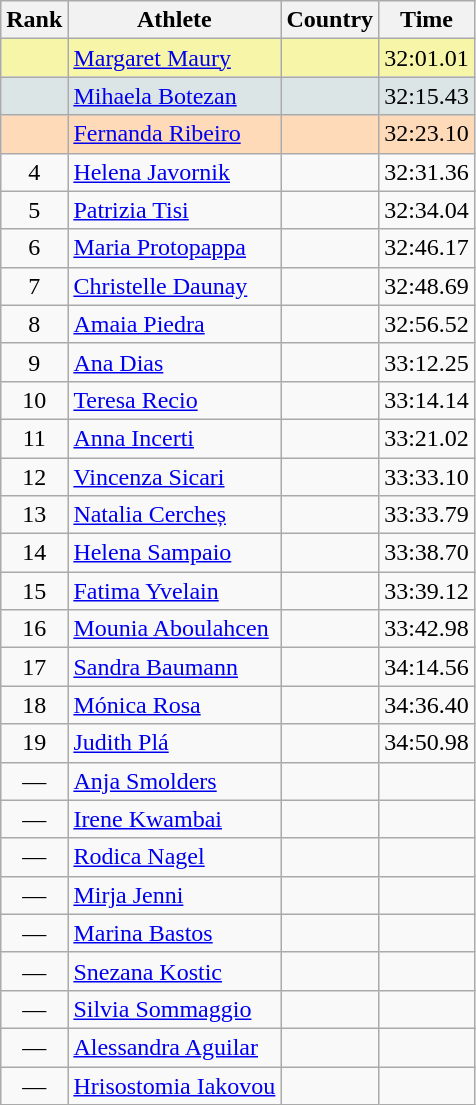<table class="wikitable">
<tr>
<th>Rank</th>
<th>Athlete</th>
<th>Country</th>
<th>Time</th>
</tr>
<tr bgcolor=#F7F6A8>
<td align=center></td>
<td><a href='#'>Margaret Maury</a></td>
<td></td>
<td>32:01.01</td>
</tr>
<tr bgcolor=#DCE5E5>
<td align=center></td>
<td><a href='#'>Mihaela Botezan</a></td>
<td></td>
<td>32:15.43</td>
</tr>
<tr bgcolor=#FFDAB9>
<td align=center></td>
<td><a href='#'>Fernanda Ribeiro</a></td>
<td></td>
<td>32:23.10</td>
</tr>
<tr>
<td align=center>4</td>
<td><a href='#'>Helena Javornik</a></td>
<td></td>
<td>32:31.36</td>
</tr>
<tr>
<td align=center>5</td>
<td><a href='#'>Patrizia Tisi</a></td>
<td></td>
<td>32:34.04</td>
</tr>
<tr>
<td align=center>6</td>
<td><a href='#'>Maria Protopappa</a></td>
<td></td>
<td>32:46.17</td>
</tr>
<tr>
<td align=center>7</td>
<td><a href='#'>Christelle Daunay</a></td>
<td></td>
<td>32:48.69</td>
</tr>
<tr>
<td align=center>8</td>
<td><a href='#'>Amaia Piedra</a></td>
<td></td>
<td>32:56.52</td>
</tr>
<tr>
<td align=center>9</td>
<td><a href='#'>Ana Dias</a></td>
<td></td>
<td>33:12.25</td>
</tr>
<tr>
<td align=center>10</td>
<td><a href='#'>Teresa Recio</a></td>
<td></td>
<td>33:14.14</td>
</tr>
<tr>
<td align=center>11</td>
<td><a href='#'>Anna Incerti</a></td>
<td></td>
<td>33:21.02</td>
</tr>
<tr>
<td align=center>12</td>
<td><a href='#'>Vincenza Sicari</a></td>
<td></td>
<td>33:33.10</td>
</tr>
<tr>
<td align=center>13</td>
<td><a href='#'>Natalia Cercheș</a></td>
<td></td>
<td>33:33.79</td>
</tr>
<tr>
<td align=center>14</td>
<td><a href='#'>Helena Sampaio</a></td>
<td></td>
<td>33:38.70</td>
</tr>
<tr>
<td align=center>15</td>
<td><a href='#'>Fatima Yvelain</a></td>
<td></td>
<td>33:39.12</td>
</tr>
<tr>
<td align=center>16</td>
<td><a href='#'>Mounia Aboulahcen</a></td>
<td></td>
<td>33:42.98</td>
</tr>
<tr>
<td align=center>17</td>
<td><a href='#'>Sandra Baumann</a></td>
<td></td>
<td>34:14.56</td>
</tr>
<tr>
<td align=center>18</td>
<td><a href='#'>Mónica Rosa</a></td>
<td></td>
<td>34:36.40</td>
</tr>
<tr>
<td align=center>19</td>
<td><a href='#'>Judith Plá</a></td>
<td></td>
<td>34:50.98</td>
</tr>
<tr>
<td align=center>—</td>
<td><a href='#'>Anja Smolders</a></td>
<td></td>
<td></td>
</tr>
<tr>
<td align=center>—</td>
<td><a href='#'>Irene Kwambai</a></td>
<td></td>
<td></td>
</tr>
<tr>
<td align=center>—</td>
<td><a href='#'>Rodica Nagel</a></td>
<td></td>
<td></td>
</tr>
<tr>
<td align=center>—</td>
<td><a href='#'>Mirja Jenni</a></td>
<td></td>
<td></td>
</tr>
<tr>
<td align=center>—</td>
<td><a href='#'>Marina Bastos</a></td>
<td></td>
<td></td>
</tr>
<tr>
<td align=center>—</td>
<td><a href='#'>Snezana Kostic</a></td>
<td></td>
<td></td>
</tr>
<tr>
<td align=center>—</td>
<td><a href='#'>Silvia Sommaggio</a></td>
<td></td>
<td></td>
</tr>
<tr>
<td align=center>—</td>
<td><a href='#'>Alessandra Aguilar</a></td>
<td></td>
<td></td>
</tr>
<tr>
<td align=center>—</td>
<td><a href='#'>Hrisostomia Iakovou</a></td>
<td></td>
<td></td>
</tr>
</table>
